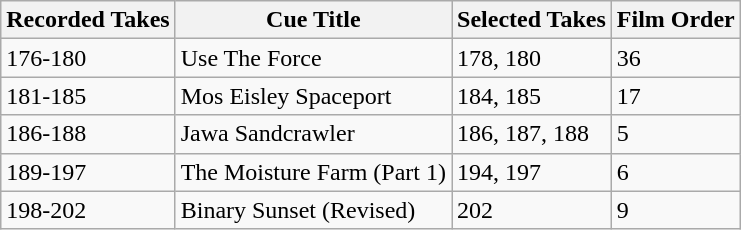<table class="wikitable">
<tr>
<th>Recorded Takes</th>
<th>Cue Title</th>
<th>Selected Takes</th>
<th>Film Order</th>
</tr>
<tr>
<td>176-180</td>
<td>Use The Force</td>
<td>178, 180</td>
<td>36</td>
</tr>
<tr>
<td>181-185</td>
<td>Mos Eisley Spaceport</td>
<td>184, 185</td>
<td>17</td>
</tr>
<tr>
<td>186-188</td>
<td>Jawa Sandcrawler</td>
<td>186, 187, 188</td>
<td>5</td>
</tr>
<tr>
<td>189-197</td>
<td>The Moisture Farm (Part 1)</td>
<td>194, 197</td>
<td>6</td>
</tr>
<tr>
<td>198-202</td>
<td>Binary Sunset (Revised)</td>
<td>202</td>
<td>9</td>
</tr>
</table>
